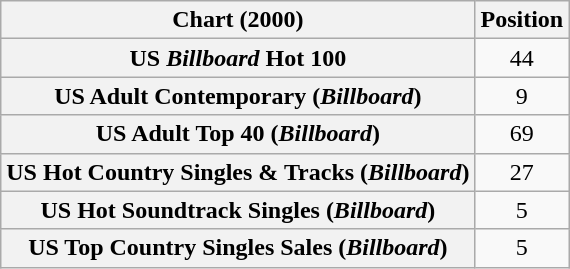<table class="wikitable sortable plainrowheaders" style="text-align:center">
<tr>
<th scope="col">Chart (2000)</th>
<th scope="col">Position</th>
</tr>
<tr>
<th scope="row">US <em>Billboard</em> Hot 100</th>
<td>44</td>
</tr>
<tr>
<th scope="row">US Adult Contemporary (<em>Billboard</em>)</th>
<td>9</td>
</tr>
<tr>
<th scope="row">US Adult Top 40 (<em>Billboard</em>)</th>
<td>69</td>
</tr>
<tr>
<th scope="row">US Hot Country Singles & Tracks (<em>Billboard</em>)</th>
<td>27</td>
</tr>
<tr>
<th scope="row">US Hot Soundtrack Singles (<em>Billboard</em>)</th>
<td>5</td>
</tr>
<tr>
<th scope="row">US Top Country Singles Sales (<em>Billboard</em>)</th>
<td>5</td>
</tr>
</table>
